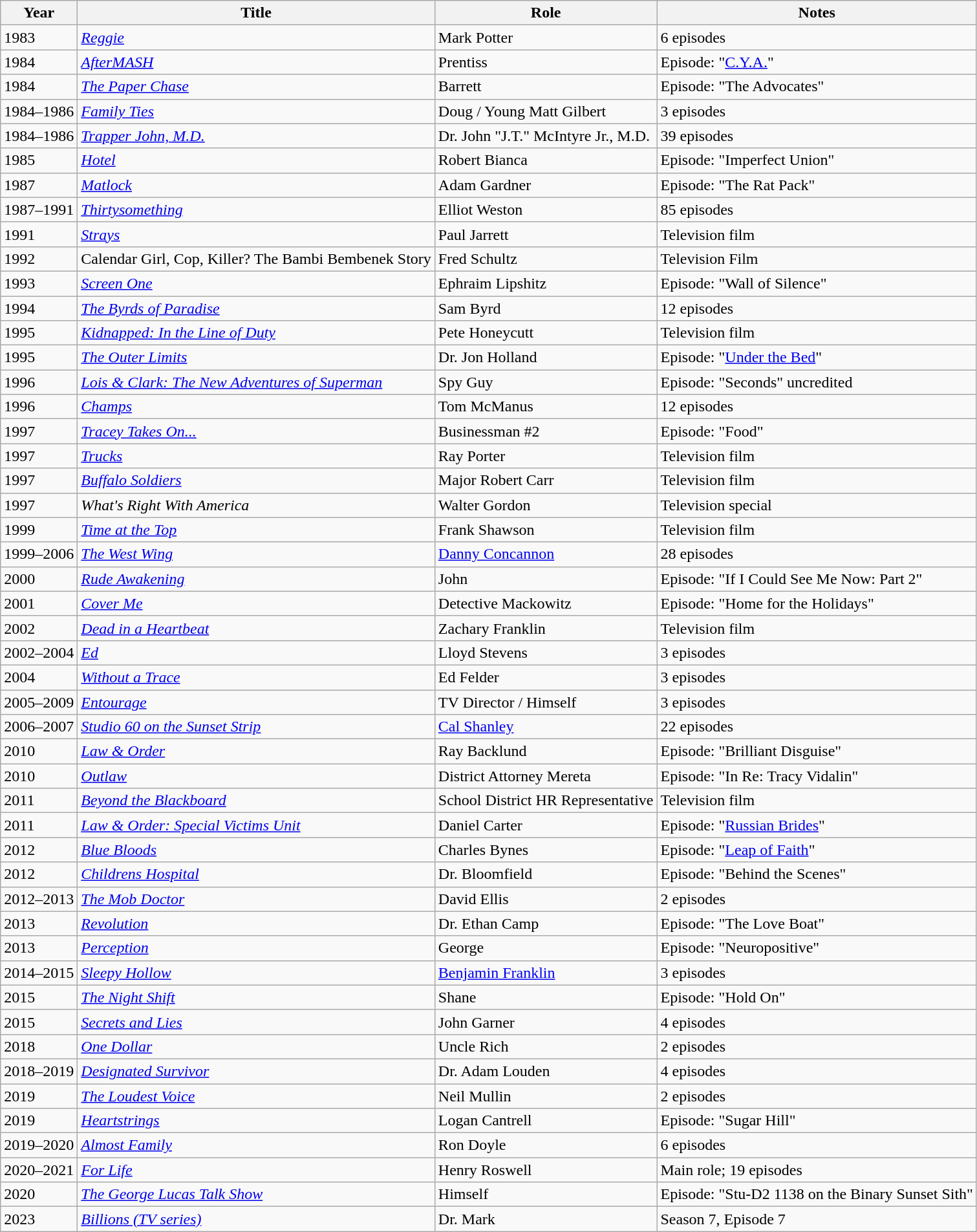<table class="wikitable plainrowheaders sortable">
<tr>
<th>Year</th>
<th>Title</th>
<th>Role</th>
<th>Notes</th>
</tr>
<tr>
<td>1983</td>
<td><em><a href='#'>Reggie</a></em></td>
<td>Mark Potter</td>
<td>6 episodes</td>
</tr>
<tr>
<td>1984</td>
<td><em><a href='#'>AfterMASH</a></em></td>
<td>Prentiss</td>
<td>Episode: "<a href='#'>C.Y.A.</a>"</td>
</tr>
<tr>
<td>1984</td>
<td><em><a href='#'>The Paper Chase</a></em></td>
<td>Barrett</td>
<td>Episode: "The Advocates"</td>
</tr>
<tr>
<td>1984–1986</td>
<td><em><a href='#'>Family Ties</a></em></td>
<td>Doug / Young Matt Gilbert</td>
<td>3 episodes</td>
</tr>
<tr>
<td>1984–1986</td>
<td><em><a href='#'>Trapper John, M.D.</a></em></td>
<td>Dr. John "J.T." McIntyre Jr., M.D.</td>
<td>39 episodes</td>
</tr>
<tr>
<td>1985</td>
<td><em><a href='#'>Hotel</a></em></td>
<td>Robert Bianca</td>
<td>Episode: "Imperfect Union"</td>
</tr>
<tr>
<td>1987</td>
<td><em><a href='#'>Matlock</a></em></td>
<td>Adam Gardner</td>
<td>Episode: "The Rat Pack"</td>
</tr>
<tr>
<td>1987–1991</td>
<td><em><a href='#'>Thirtysomething</a></em></td>
<td>Elliot Weston</td>
<td>85 episodes</td>
</tr>
<tr>
<td>1991</td>
<td><em><a href='#'>Strays</a></em></td>
<td>Paul Jarrett</td>
<td>Television film</td>
</tr>
<tr>
<td>1992</td>
<td>Calendar Girl, Cop, Killer? The Bambi Bembenek Story</td>
<td>Fred Schultz</td>
<td>Television Film</td>
</tr>
<tr>
<td>1993</td>
<td><em><a href='#'>Screen One</a></em></td>
<td>Ephraim Lipshitz</td>
<td>Episode: "Wall of Silence"</td>
</tr>
<tr>
<td>1994</td>
<td><em><a href='#'>The Byrds of Paradise</a></em></td>
<td>Sam Byrd</td>
<td>12 episodes</td>
</tr>
<tr>
<td>1995</td>
<td><em><a href='#'>Kidnapped: In the Line of Duty</a></em></td>
<td>Pete Honeycutt</td>
<td>Television film</td>
</tr>
<tr>
<td>1995</td>
<td><em><a href='#'>The Outer Limits</a></em></td>
<td>Dr. Jon Holland</td>
<td>Episode: "<a href='#'>Under the Bed</a>"</td>
</tr>
<tr>
<td>1996</td>
<td><em><a href='#'>Lois & Clark: The New Adventures of Superman</a></em></td>
<td>Spy Guy</td>
<td>Episode: "Seconds" uncredited</td>
</tr>
<tr>
<td>1996</td>
<td><em><a href='#'>Champs</a></em></td>
<td>Tom McManus</td>
<td>12 episodes</td>
</tr>
<tr>
<td>1997</td>
<td><em><a href='#'>Tracey Takes On...</a></em></td>
<td>Businessman #2</td>
<td>Episode: "Food"</td>
</tr>
<tr>
<td>1997</td>
<td><em><a href='#'>Trucks</a></em></td>
<td>Ray Porter</td>
<td>Television film</td>
</tr>
<tr>
<td>1997</td>
<td><em><a href='#'>Buffalo Soldiers</a></em></td>
<td>Major Robert Carr</td>
<td>Television film</td>
</tr>
<tr>
<td>1997</td>
<td><em>What's Right With America</em></td>
<td>Walter Gordon</td>
<td>Television special</td>
</tr>
<tr>
<td>1999</td>
<td><em><a href='#'>Time at the Top</a></em></td>
<td>Frank Shawson</td>
<td>Television film</td>
</tr>
<tr>
<td>1999–2006</td>
<td><em><a href='#'>The West Wing</a></em></td>
<td><a href='#'>Danny Concannon</a></td>
<td>28 episodes</td>
</tr>
<tr>
<td>2000</td>
<td><em><a href='#'>Rude Awakening</a></em></td>
<td>John</td>
<td>Episode: "If I Could See Me Now: Part 2"</td>
</tr>
<tr>
<td>2001</td>
<td><em><a href='#'>Cover Me</a></em></td>
<td>Detective Mackowitz</td>
<td>Episode: "Home for the Holidays"</td>
</tr>
<tr>
<td>2002</td>
<td><em><a href='#'>Dead in a Heartbeat</a></em></td>
<td>Zachary Franklin</td>
<td>Television film</td>
</tr>
<tr>
<td>2002–2004</td>
<td><em><a href='#'>Ed</a></em></td>
<td>Lloyd Stevens</td>
<td>3 episodes</td>
</tr>
<tr>
<td>2004</td>
<td><em><a href='#'>Without a Trace</a></em></td>
<td>Ed Felder</td>
<td>3 episodes</td>
</tr>
<tr>
<td>2005–2009</td>
<td><em><a href='#'>Entourage</a></em></td>
<td>TV Director / Himself</td>
<td>3 episodes</td>
</tr>
<tr>
<td>2006–2007</td>
<td><em><a href='#'>Studio 60 on the Sunset Strip</a></em></td>
<td><a href='#'>Cal Shanley</a></td>
<td>22 episodes</td>
</tr>
<tr>
<td>2010</td>
<td><em><a href='#'>Law & Order</a></em></td>
<td>Ray Backlund</td>
<td>Episode: "Brilliant Disguise"</td>
</tr>
<tr>
<td>2010</td>
<td><em><a href='#'>Outlaw</a></em></td>
<td>District Attorney Mereta</td>
<td>Episode: "In Re: Tracy Vidalin"</td>
</tr>
<tr>
<td>2011</td>
<td><em><a href='#'>Beyond the Blackboard</a></em></td>
<td>School District HR Representative</td>
<td>Television film</td>
</tr>
<tr>
<td>2011</td>
<td><em><a href='#'>Law & Order: Special Victims Unit</a></em></td>
<td>Daniel Carter</td>
<td>Episode: "<a href='#'>Russian Brides</a>"</td>
</tr>
<tr>
<td>2012</td>
<td><em><a href='#'>Blue Bloods</a></em></td>
<td>Charles Bynes</td>
<td>Episode: "<a href='#'>Leap of Faith</a>"</td>
</tr>
<tr>
<td>2012</td>
<td><em><a href='#'>Childrens Hospital</a></em></td>
<td>Dr. Bloomfield</td>
<td>Episode: "Behind the Scenes"</td>
</tr>
<tr>
<td>2012–2013</td>
<td><em><a href='#'>The Mob Doctor</a></em></td>
<td>David Ellis</td>
<td>2 episodes</td>
</tr>
<tr>
<td>2013</td>
<td><em><a href='#'>Revolution</a></em></td>
<td>Dr. Ethan Camp</td>
<td>Episode: "The Love Boat"</td>
</tr>
<tr>
<td>2013</td>
<td><em><a href='#'>Perception</a></em></td>
<td>George</td>
<td>Episode: "Neuropositive"</td>
</tr>
<tr>
<td>2014–2015</td>
<td><em><a href='#'>Sleepy Hollow</a></em></td>
<td><a href='#'>Benjamin Franklin</a></td>
<td>3 episodes</td>
</tr>
<tr>
<td>2015</td>
<td><em><a href='#'>The Night Shift</a></em></td>
<td>Shane</td>
<td>Episode: "Hold On"</td>
</tr>
<tr>
<td>2015</td>
<td><em><a href='#'>Secrets and Lies</a></em></td>
<td>John Garner</td>
<td>4 episodes</td>
</tr>
<tr>
<td>2018</td>
<td><em><a href='#'>One Dollar</a></em></td>
<td>Uncle Rich</td>
<td>2 episodes</td>
</tr>
<tr>
<td>2018–2019</td>
<td><em><a href='#'>Designated Survivor</a></em></td>
<td>Dr. Adam Louden</td>
<td>4 episodes</td>
</tr>
<tr>
<td>2019</td>
<td><em><a href='#'>The Loudest Voice</a></em></td>
<td>Neil Mullin</td>
<td>2 episodes</td>
</tr>
<tr>
<td>2019</td>
<td><em><a href='#'>Heartstrings</a></em></td>
<td>Logan Cantrell</td>
<td>Episode: "Sugar Hill"</td>
</tr>
<tr>
<td>2019–2020</td>
<td><em><a href='#'>Almost Family</a></em></td>
<td>Ron Doyle</td>
<td>6 episodes</td>
</tr>
<tr>
<td>2020–2021</td>
<td><em><a href='#'>For Life</a></em></td>
<td>Henry Roswell</td>
<td>Main role; 19 episodes</td>
</tr>
<tr>
<td>2020</td>
<td><em><a href='#'>The George Lucas Talk Show</a></em></td>
<td>Himself</td>
<td>Episode: "Stu-D2 1138 on the Binary Sunset Sith"</td>
</tr>
<tr>
<td>2023</td>
<td><em><a href='#'>Billions (TV series)</a></em></td>
<td>Dr. Mark</td>
<td>Season 7, Episode 7</td>
</tr>
</table>
